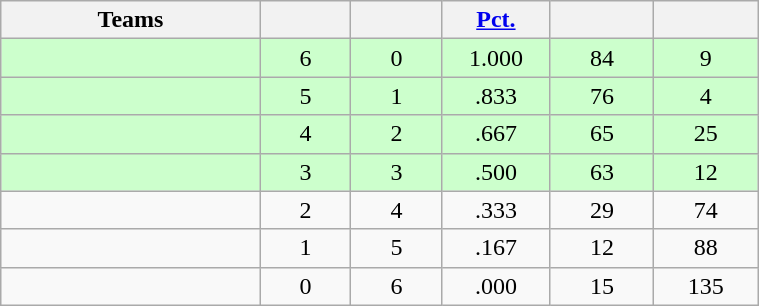<table class="wikitable" width="40%" style="text-align:center;">
<tr>
<th width="20%">Teams</th>
<th width="7%"></th>
<th width="7%"></th>
<th width="8%"><a href='#'>Pct.</a></th>
<th width="8%"></th>
<th width="8%"></th>
</tr>
<tr bgcolor="ccffcc">
<td align=left></td>
<td>6</td>
<td>0</td>
<td>1.000</td>
<td>84</td>
<td>9</td>
</tr>
<tr bgcolor="ccffcc">
<td align=left></td>
<td>5</td>
<td>1</td>
<td>.833</td>
<td>76</td>
<td>4</td>
</tr>
<tr bgcolor="ccffcc">
<td align=left></td>
<td>4</td>
<td>2</td>
<td>.667</td>
<td>65</td>
<td>25</td>
</tr>
<tr bgcolor="ccffcc">
<td align=left></td>
<td>3</td>
<td>3</td>
<td>.500</td>
<td>63</td>
<td>12</td>
</tr>
<tr>
<td align=left></td>
<td>2</td>
<td>4</td>
<td>.333</td>
<td>29</td>
<td>74</td>
</tr>
<tr>
<td align=left></td>
<td>1</td>
<td>5</td>
<td>.167</td>
<td>12</td>
<td>88</td>
</tr>
<tr>
<td align=left></td>
<td>0</td>
<td>6</td>
<td>.000</td>
<td>15</td>
<td>135</td>
</tr>
</table>
